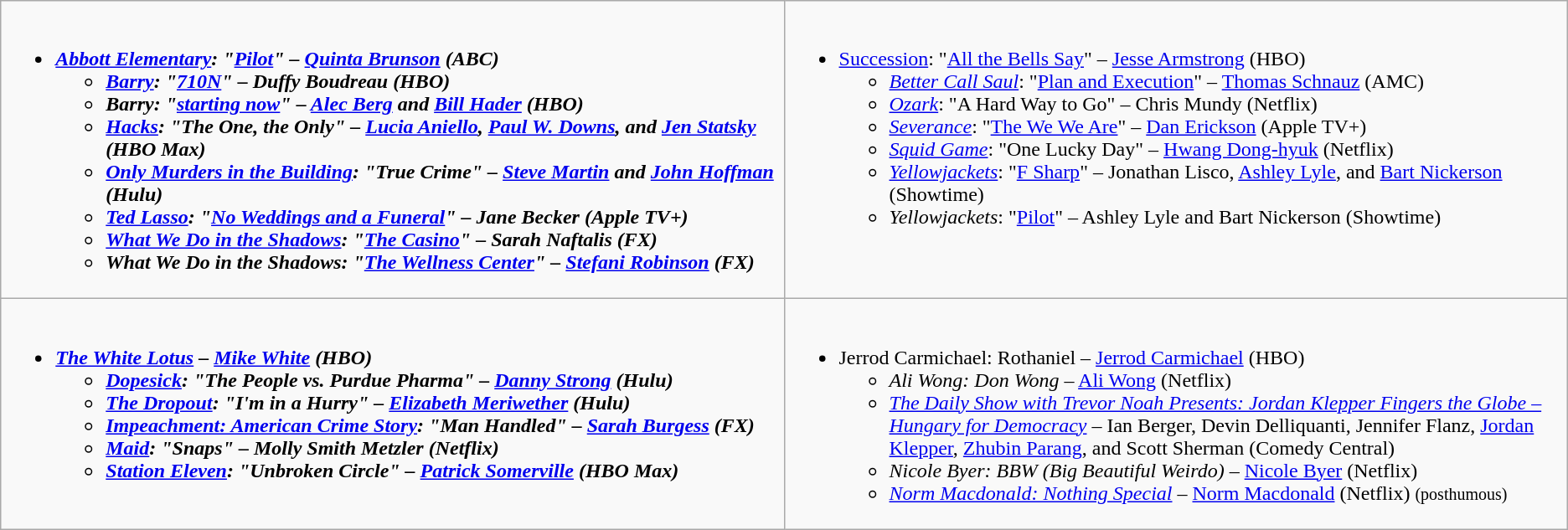<table class="wikitable">
<tr>
<td style="vertical-align:top;" width="50%"><br><ul><li><strong><em><a href='#'>Abbott Elementary</a><em>: "<a href='#'>Pilot</a>" – <a href='#'>Quinta Brunson</a> (ABC)<strong><ul><li></em><a href='#'>Barry</a><em>: "<a href='#'>710N</a>" – Duffy Boudreau (HBO)</li><li></em>Barry<em>: "<a href='#'>starting now</a>" – <a href='#'>Alec Berg</a> and <a href='#'>Bill Hader</a> (HBO)</li><li></em><a href='#'>Hacks</a><em>: "The One, the Only" – <a href='#'>Lucia Aniello</a>, <a href='#'>Paul W. Downs</a>, and <a href='#'>Jen Statsky</a> (HBO Max)</li><li></em><a href='#'>Only Murders in the Building</a><em>: "True Crime" – <a href='#'>Steve Martin</a> and <a href='#'>John Hoffman</a> (Hulu)</li><li></em><a href='#'>Ted Lasso</a><em>: "<a href='#'>No Weddings and a Funeral</a>" – Jane Becker (Apple TV+)</li><li></em><a href='#'>What We Do in the Shadows</a><em>: "<a href='#'>The Casino</a>" – Sarah Naftalis (FX)</li><li></em>What We Do in the Shadows<em>: "<a href='#'>The Wellness Center</a>" – <a href='#'>Stefani Robinson</a> (FX)</li></ul></li></ul></td>
<td style="vertical-align:top;" width="50%"><br><ul><li></em></strong><a href='#'>Succession</a></em>: "<a href='#'>All the Bells Say</a>" – <a href='#'>Jesse Armstrong</a> (HBO)</strong><ul><li><em><a href='#'>Better Call Saul</a></em>: "<a href='#'>Plan and Execution</a>" – <a href='#'>Thomas Schnauz</a> (AMC)</li><li><em><a href='#'>Ozark</a></em>: "A Hard Way to Go" – Chris Mundy (Netflix)</li><li><em><a href='#'>Severance</a></em>: "<a href='#'>The We We Are</a>" – <a href='#'>Dan Erickson</a> (Apple TV+)</li><li><em><a href='#'>Squid Game</a></em>: "One Lucky Day" – <a href='#'>Hwang Dong-hyuk</a> (Netflix)</li><li><em><a href='#'>Yellowjackets</a></em>: "<a href='#'>F Sharp</a>" – Jonathan Lisco, <a href='#'>Ashley Lyle</a>, and <a href='#'>Bart Nickerson</a> (Showtime)</li><li><em>Yellowjackets</em>: "<a href='#'>Pilot</a>" – Ashley Lyle and Bart Nickerson (Showtime)</li></ul></li></ul></td>
</tr>
<tr>
<td style="vertical-align:top;" width="50%"><br><ul><li><strong><em><a href='#'>The White Lotus</a><em> – <a href='#'>Mike White</a> (HBO)<strong><ul><li></em><a href='#'>Dopesick</a><em>: "The People vs. Purdue Pharma" – <a href='#'>Danny Strong</a> (Hulu)</li><li></em><a href='#'>The Dropout</a><em>: "I'm in a Hurry" – <a href='#'>Elizabeth Meriwether</a> (Hulu)</li><li></em><a href='#'>Impeachment: American Crime Story</a><em>: "Man Handled" – <a href='#'>Sarah Burgess</a> (FX)</li><li></em><a href='#'>Maid</a><em>: "Snaps" – Molly Smith Metzler (Netflix)</li><li></em><a href='#'>Station Eleven</a><em>: "Unbroken Circle" – <a href='#'>Patrick Somerville</a> (HBO Max)</li></ul></li></ul></td>
<td style="vertical-align:top;" width="50%"><br><ul><li></em></strong>Jerrod Carmichael: Rothaniel</em> – <a href='#'>Jerrod Carmichael</a> (HBO)</strong><ul><li><em>Ali Wong: Don Wong</em> – <a href='#'>Ali Wong</a> (Netflix)</li><li><em><a href='#'>The Daily Show with Trevor Noah Presents: Jordan Klepper Fingers the Globe – Hungary for Democracy</a></em> – Ian Berger, Devin Delliquanti, Jennifer Flanz, <a href='#'>Jordan Klepper</a>, <a href='#'>Zhubin Parang</a>, and Scott Sherman (Comedy Central)</li><li><em>Nicole Byer: BBW (Big Beautiful Weirdo)</em> – <a href='#'>Nicole Byer</a> (Netflix)</li><li><em><a href='#'>Norm Macdonald: Nothing Special</a></em> – <a href='#'>Norm Macdonald</a> (Netflix) <small>(posthumous)</small></li></ul></li></ul></td>
</tr>
</table>
